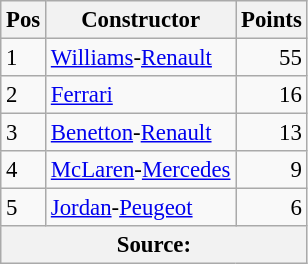<table class="wikitable" style="font-size: 95%;">
<tr>
<th>Pos</th>
<th>Constructor</th>
<th>Points</th>
</tr>
<tr>
<td>1</td>
<td> <a href='#'>Williams</a>-<a href='#'>Renault</a></td>
<td align="right">55</td>
</tr>
<tr>
<td>2</td>
<td> <a href='#'>Ferrari</a></td>
<td align="right">16</td>
</tr>
<tr>
<td>3</td>
<td> <a href='#'>Benetton</a>-<a href='#'>Renault</a></td>
<td align="right">13</td>
</tr>
<tr>
<td>4</td>
<td> <a href='#'>McLaren</a>-<a href='#'>Mercedes</a></td>
<td align="right">9</td>
</tr>
<tr>
<td>5</td>
<td> <a href='#'>Jordan</a>-<a href='#'>Peugeot</a></td>
<td align="right">6</td>
</tr>
<tr>
<th colspan=4>Source: </th>
</tr>
</table>
